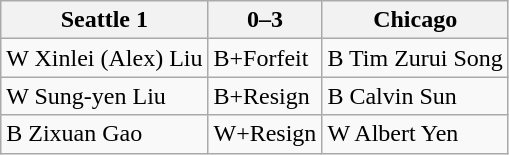<table class="wikitable">
<tr>
<th>Seattle 1</th>
<th>0–3</th>
<th>Chicago</th>
</tr>
<tr>
<td>W Xinlei (Alex) Liu</td>
<td>B+Forfeit</td>
<td>B Tim Zurui Song</td>
</tr>
<tr>
<td>W Sung-yen Liu</td>
<td>B+Resign</td>
<td>B Calvin Sun</td>
</tr>
<tr>
<td>B Zixuan Gao</td>
<td>W+Resign</td>
<td>W Albert Yen</td>
</tr>
</table>
